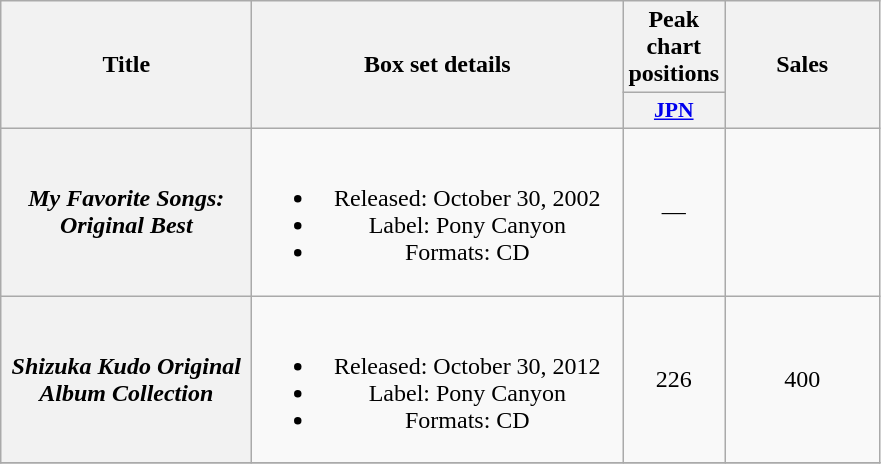<table class="wikitable plainrowheaders" style="text-align:center;">
<tr>
<th scope="col" rowspan="2" style="width:10em;">Title</th>
<th scope="col" rowspan="2" style="width:15em;">Box set details</th>
<th scope="col" colspan="1">Peak chart positions</th>
<th scope="col" rowspan="2" style="width:6em;">Sales</th>
</tr>
<tr>
<th scope="col" style="width:2.5em;font-size:90%;"><a href='#'>JPN</a><br></th>
</tr>
<tr>
<th scope="row"><em>My Favorite Songs: Original Best</em></th>
<td><br><ul><li>Released: October 30, 2002</li><li>Label: Pony Canyon</li><li>Formats: CD</li></ul></td>
<td>—</td>
<td></td>
</tr>
<tr>
<th scope="row"><em>Shizuka Kudo Original Album Collection</em></th>
<td><br><ul><li>Released: October 30, 2012</li><li>Label: Pony Canyon</li><li>Formats: CD</li></ul></td>
<td>226</td>
<td>400</td>
</tr>
<tr>
</tr>
</table>
